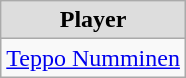<table class="wikitable">
<tr align="center"  bgcolor="#dddddd">
<td><strong>Player</strong></td>
</tr>
<tr>
<td><a href='#'>Teppo Numminen</a></td>
</tr>
</table>
